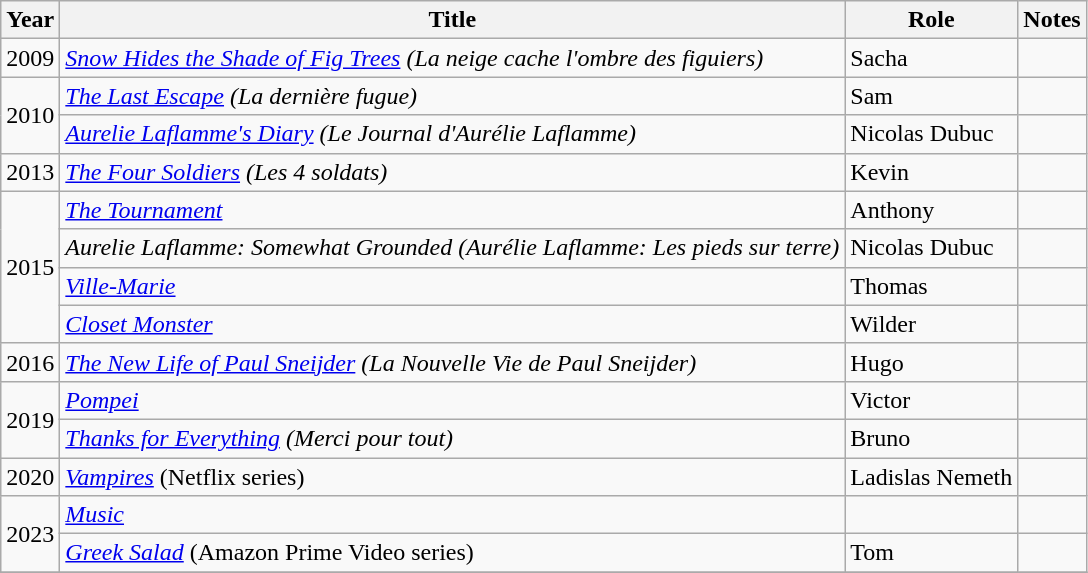<table class="wikitable sortable">
<tr>
<th>Year</th>
<th>Title</th>
<th>Role</th>
<th class="unsortable">Notes</th>
</tr>
<tr>
<td>2009</td>
<td><em><a href='#'>Snow Hides the Shade of Fig Trees</a> (La neige cache l'ombre des figuiers)</em></td>
<td>Sacha</td>
<td></td>
</tr>
<tr>
<td rowspan=2>2010</td>
<td data-sort-value="Last Escape, The"><em><a href='#'>The Last Escape</a> (La dernière fugue)</em></td>
<td>Sam</td>
<td></td>
</tr>
<tr>
<td><em><a href='#'>Aurelie Laflamme's Diary</a> (Le Journal d'Aurélie Laflamme)</em></td>
<td>Nicolas Dubuc</td>
<td></td>
</tr>
<tr>
<td>2013</td>
<td data-sort-value="Four Soldiers, The"><em><a href='#'>The Four Soldiers</a> (Les 4 soldats)</em></td>
<td>Kevin</td>
<td></td>
</tr>
<tr>
<td rowspan="4">2015</td>
<td data-sort-value="Tournament, The"><em><a href='#'>The Tournament</a></em></td>
<td>Anthony</td>
<td></td>
</tr>
<tr>
<td><em>Aurelie Laflamme: Somewhat Grounded (Aurélie Laflamme: Les pieds sur terre)</em></td>
<td>Nicolas Dubuc</td>
<td></td>
</tr>
<tr>
<td><em><a href='#'>Ville-Marie</a></em></td>
<td>Thomas</td>
<td></td>
</tr>
<tr>
<td><em><a href='#'>Closet Monster</a></em></td>
<td>Wilder</td>
<td></td>
</tr>
<tr>
<td>2016</td>
<td data-sort-value="New Life of Paul Sneijder, The"><em><a href='#'>The New Life of Paul Sneijder</a> (La Nouvelle Vie de Paul Sneijder)</em></td>
<td>Hugo</td>
<td></td>
</tr>
<tr>
<td rowspan="2">2019</td>
<td><em><a href='#'>Pompei</a></em></td>
<td>Victor</td>
<td></td>
</tr>
<tr>
<td><em><a href='#'>Thanks for Everything</a> (Merci pour tout)</em></td>
<td>Bruno</td>
<td></td>
</tr>
<tr>
<td>2020</td>
<td><em><a href='#'>Vampires</a></em> (Netflix series)</td>
<td>Ladislas Nemeth</td>
<td></td>
</tr>
<tr>
<td rowspan="2">2023</td>
<td><em><a href='#'>Music</a></em></td>
<td></td>
<td></td>
</tr>
<tr>
<td><em><a href='#'>Greek Salad</a></em> (Amazon Prime Video series)</td>
<td>Tom</td>
<td></td>
</tr>
<tr>
</tr>
</table>
